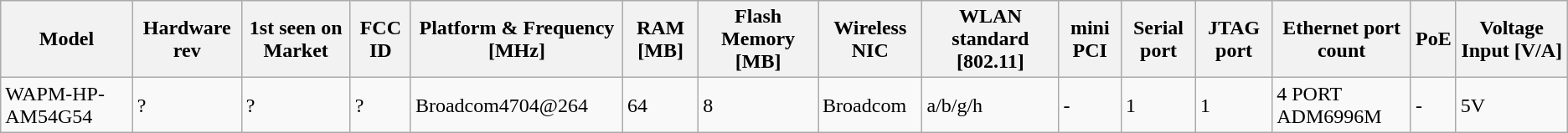<table class="wikitable sortable">
<tr>
<th>Model</th>
<th>Hardware rev</th>
<th>1st seen on Market</th>
<th>FCC ID</th>
<th>Platform & Frequency [MHz]</th>
<th>RAM [MB]</th>
<th>Flash Memory [MB]</th>
<th>Wireless NIC</th>
<th>WLAN standard [802.11]</th>
<th>mini PCI</th>
<th>Serial port</th>
<th>JTAG port</th>
<th>Ethernet port count</th>
<th>PoE</th>
<th>Voltage Input [V/A]</th>
</tr>
<tr>
<td>WAPM-HP-AM54G54</td>
<td>?</td>
<td>?</td>
<td>?</td>
<td>Broadcom4704@264</td>
<td>64</td>
<td>8</td>
<td>Broadcom</td>
<td>a/b/g/h</td>
<td>-</td>
<td>1</td>
<td>1</td>
<td>4 PORT ADM6996M</td>
<td>-</td>
<td>5V</td>
</tr>
</table>
